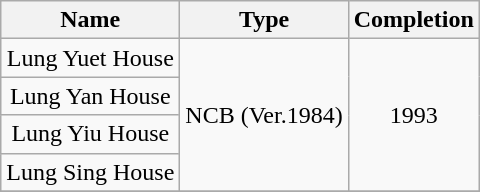<table class="wikitable" style="text-align: center">
<tr>
<th>Name</th>
<th>Type</th>
<th>Completion</th>
</tr>
<tr>
<td>Lung Yuet House</td>
<td rowspan="4">NCB (Ver.1984)</td>
<td rowspan="4">1993</td>
</tr>
<tr>
<td>Lung Yan House</td>
</tr>
<tr>
<td>Lung Yiu House</td>
</tr>
<tr>
<td>Lung Sing House</td>
</tr>
<tr>
</tr>
</table>
